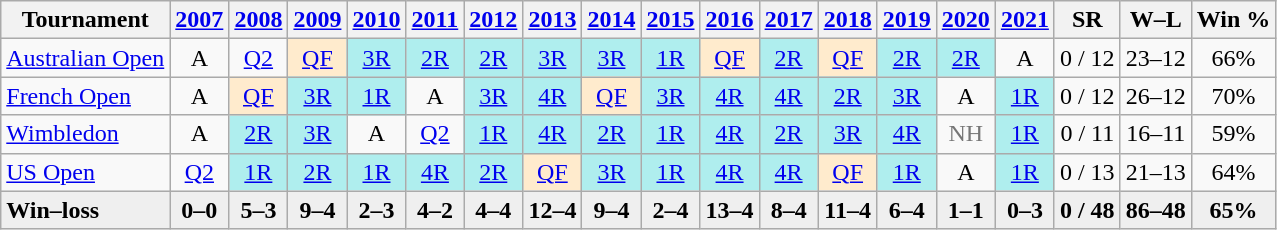<table class=wikitable style=text-align:center>
<tr>
<th>Tournament</th>
<th><a href='#'>2007</a></th>
<th><a href='#'>2008</a></th>
<th><a href='#'>2009</a></th>
<th><a href='#'>2010</a></th>
<th><a href='#'>2011</a></th>
<th><a href='#'>2012</a></th>
<th><a href='#'>2013</a></th>
<th><a href='#'>2014</a></th>
<th><a href='#'>2015</a></th>
<th><a href='#'>2016</a></th>
<th><a href='#'>2017</a></th>
<th><a href='#'>2018</a></th>
<th><a href='#'>2019</a></th>
<th><a href='#'>2020</a></th>
<th><a href='#'>2021</a></th>
<th>SR</th>
<th>W–L</th>
<th>Win %</th>
</tr>
<tr>
<td align=left><a href='#'>Australian Open</a></td>
<td>A</td>
<td><a href='#'>Q2</a></td>
<td bgcolor=#ffebcd><a href='#'>QF</a></td>
<td bgcolor=#afeeee><a href='#'>3R</a></td>
<td bgcolor=#afeeee><a href='#'>2R</a></td>
<td bgcolor=#afeeee><a href='#'>2R</a></td>
<td bgcolor=#afeeee><a href='#'>3R</a></td>
<td bgcolor=#afeeee><a href='#'>3R</a></td>
<td bgcolor=#afeeee><a href='#'>1R</a></td>
<td bgcolor=#ffebcd><a href='#'>QF</a></td>
<td bgcolor=#afeeee><a href='#'>2R</a></td>
<td bgcolor=#ffebcd><a href='#'>QF</a></td>
<td bgcolor=#afeeee><a href='#'>2R</a></td>
<td bgcolor=#afeeee><a href='#'>2R</a></td>
<td>A</td>
<td>0 / 12</td>
<td>23–12</td>
<td>66%</td>
</tr>
<tr>
<td align=left><a href='#'>French Open</a></td>
<td>A</td>
<td bgcolor=#ffebcd><a href='#'>QF</a></td>
<td bgcolor=#afeeee><a href='#'>3R</a></td>
<td bgcolor=#afeeee><a href='#'>1R</a></td>
<td>A</td>
<td bgcolor=#afeeee><a href='#'>3R</a></td>
<td bgcolor=#afeeee><a href='#'>4R</a></td>
<td bgcolor=#ffebcd><a href='#'>QF</a></td>
<td bgcolor=#afeeee><a href='#'>3R</a></td>
<td bgcolor=#afeeee><a href='#'>4R</a></td>
<td bgcolor=#afeeee><a href='#'>4R</a></td>
<td bgcolor=#afeeee><a href='#'>2R</a></td>
<td bgcolor=#afeeee><a href='#'>3R</a></td>
<td>A</td>
<td bgcolor=#afeeee><a href='#'>1R</a></td>
<td>0 / 12</td>
<td>26–12</td>
<td>70%</td>
</tr>
<tr>
<td align=left><a href='#'>Wimbledon</a></td>
<td>A</td>
<td bgcolor=#afeeee><a href='#'>2R</a></td>
<td bgcolor=#afeeee><a href='#'>3R</a></td>
<td>A</td>
<td><a href='#'>Q2</a></td>
<td bgcolor=#afeeee><a href='#'>1R</a></td>
<td bgcolor=#afeeee><a href='#'>4R</a></td>
<td bgcolor=#afeeee><a href='#'>2R</a></td>
<td bgcolor=#afeeee><a href='#'>1R</a></td>
<td bgcolor=#afeeee><a href='#'>4R</a></td>
<td bgcolor=#afeeee><a href='#'>2R</a></td>
<td bgcolor=#afeeee><a href='#'>3R</a></td>
<td bgcolor=#afeeee><a href='#'>4R</a></td>
<td style=color:#767676>NH</td>
<td bgcolor=#afeeee><a href='#'>1R</a></td>
<td>0 / 11</td>
<td>16–11</td>
<td>59%</td>
</tr>
<tr>
<td align=left><a href='#'>US Open</a></td>
<td><a href='#'>Q2</a></td>
<td bgcolor=#afeeee><a href='#'>1R</a></td>
<td bgcolor=#afeeee><a href='#'>2R</a></td>
<td bgcolor=#afeeee><a href='#'>1R</a></td>
<td bgcolor=#afeeee><a href='#'>4R</a></td>
<td bgcolor=#afeeee><a href='#'>2R</a></td>
<td bgcolor=#ffebcd><a href='#'>QF</a></td>
<td bgcolor=#afeeee><a href='#'>3R</a></td>
<td bgcolor=#afeeee><a href='#'>1R</a></td>
<td bgcolor=#afeeee><a href='#'>4R</a></td>
<td bgcolor=#afeeee><a href='#'>4R</a></td>
<td bgcolor=#ffebcd><a href='#'>QF</a></td>
<td bgcolor=#afeeee><a href='#'>1R</a></td>
<td>A</td>
<td bgcolor=afeeee><a href='#'>1R</a></td>
<td>0 / 13</td>
<td>21–13</td>
<td>64%</td>
</tr>
<tr style=background:#efefef;font-weight:bold>
<td style=text-align:left>Win–loss</td>
<td>0–0</td>
<td>5–3</td>
<td>9–4</td>
<td>2–3</td>
<td>4–2</td>
<td>4–4</td>
<td>12–4</td>
<td>9–4</td>
<td>2–4</td>
<td>13–4</td>
<td>8–4</td>
<td>11–4</td>
<td>6–4</td>
<td>1–1</td>
<td>0–3</td>
<td>0 / 48</td>
<td>86–48</td>
<td>65%</td>
</tr>
</table>
